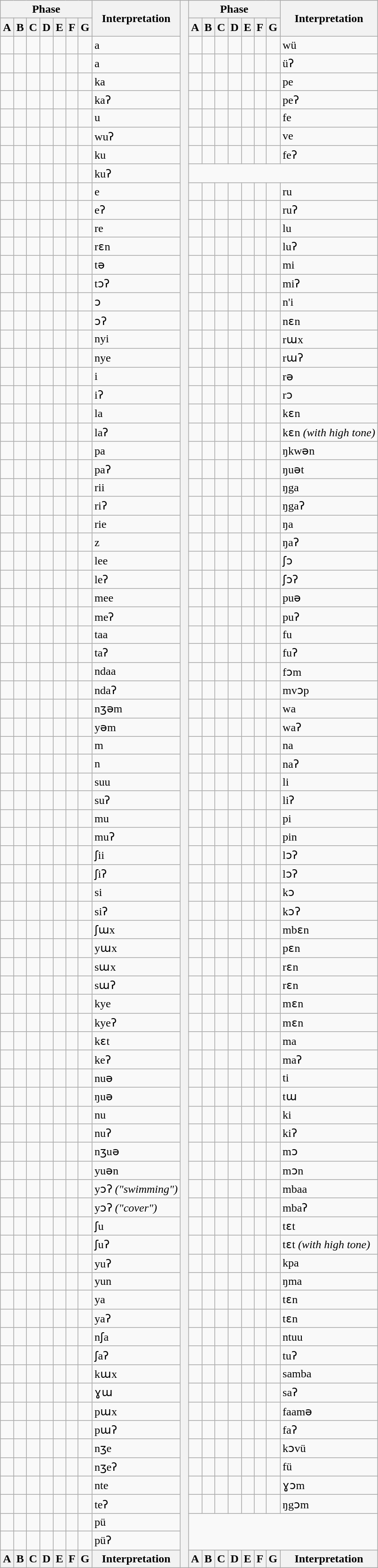<table class="wikitable Unicode mw-collapsible mw-collapsed" style="border-collapse:collapse;">
<tr>
<th colspan="7">Phase</th>
<th rowspan="2">Interpretation</th>
<th rowspan="85"> </th>
<th colspan="7">Phase</th>
<th rowspan="2">Interpretation</th>
</tr>
<tr>
<th>A</th>
<th>B</th>
<th>C</th>
<th>D</th>
<th>E</th>
<th>F</th>
<th>G</th>
<th>A</th>
<th>B</th>
<th>C</th>
<th>D</th>
<th>E</th>
<th>F</th>
<th>G</th>
</tr>
<tr>
<td></td>
<td></td>
<td></td>
<td></td>
<td></td>
<td></td>
<td></td>
<td>a</td>
<td></td>
<td></td>
<td></td>
<td></td>
<td></td>
<td></td>
<td></td>
<td>wü</td>
</tr>
<tr>
<td></td>
<td></td>
<td></td>
<td></td>
<td></td>
<td></td>
<td></td>
<td>a</td>
<td></td>
<td></td>
<td></td>
<td></td>
<td></td>
<td></td>
<td></td>
<td>üʔ</td>
</tr>
<tr>
<td></td>
<td></td>
<td></td>
<td></td>
<td></td>
<td></td>
<td></td>
<td>ka</td>
<td></td>
<td></td>
<td></td>
<td></td>
<td></td>
<td></td>
<td></td>
<td>pe</td>
</tr>
<tr>
<td></td>
<td></td>
<td></td>
<td></td>
<td></td>
<td></td>
<td></td>
<td>kaʔ</td>
<td></td>
<td></td>
<td></td>
<td></td>
<td></td>
<td></td>
<td></td>
<td>peʔ</td>
</tr>
<tr>
<td></td>
<td></td>
<td></td>
<td></td>
<td></td>
<td></td>
<td></td>
<td>u</td>
<td></td>
<td></td>
<td></td>
<td></td>
<td></td>
<td></td>
<td></td>
<td>fe</td>
</tr>
<tr>
<td></td>
<td></td>
<td></td>
<td></td>
<td></td>
<td></td>
<td></td>
<td>wuʔ</td>
<td></td>
<td></td>
<td></td>
<td></td>
<td></td>
<td></td>
<td></td>
<td>ve</td>
</tr>
<tr>
<td></td>
<td></td>
<td></td>
<td></td>
<td></td>
<td></td>
<td></td>
<td>ku</td>
<td></td>
<td></td>
<td></td>
<td></td>
<td></td>
<td></td>
<td></td>
<td>feʔ</td>
</tr>
<tr>
<td></td>
<td></td>
<td></td>
<td></td>
<td></td>
<td></td>
<td></td>
<td>kuʔ</td>
</tr>
<tr>
<td></td>
<td></td>
<td></td>
<td></td>
<td></td>
<td></td>
<td></td>
<td>e</td>
<td></td>
<td></td>
<td></td>
<td></td>
<td></td>
<td></td>
<td></td>
<td>ru</td>
</tr>
<tr>
<td></td>
<td></td>
<td></td>
<td></td>
<td></td>
<td></td>
<td></td>
<td>eʔ</td>
<td></td>
<td></td>
<td></td>
<td></td>
<td></td>
<td></td>
<td></td>
<td>ruʔ</td>
</tr>
<tr>
<td></td>
<td></td>
<td></td>
<td></td>
<td></td>
<td></td>
<td></td>
<td>re</td>
<td></td>
<td></td>
<td></td>
<td></td>
<td></td>
<td></td>
<td></td>
<td>lu</td>
</tr>
<tr>
<td></td>
<td></td>
<td></td>
<td></td>
<td></td>
<td></td>
<td></td>
<td>rɛn</td>
<td></td>
<td></td>
<td></td>
<td></td>
<td></td>
<td></td>
<td></td>
<td>luʔ</td>
</tr>
<tr>
<td></td>
<td></td>
<td></td>
<td></td>
<td></td>
<td></td>
<td></td>
<td>tə</td>
<td></td>
<td></td>
<td></td>
<td></td>
<td></td>
<td></td>
<td></td>
<td>mi</td>
</tr>
<tr>
<td></td>
<td></td>
<td></td>
<td></td>
<td></td>
<td></td>
<td></td>
<td>tɔʔ</td>
<td></td>
<td></td>
<td></td>
<td></td>
<td></td>
<td></td>
<td></td>
<td>miʔ</td>
</tr>
<tr>
<td></td>
<td></td>
<td></td>
<td></td>
<td></td>
<td></td>
<td></td>
<td>ɔ</td>
<td></td>
<td></td>
<td></td>
<td></td>
<td></td>
<td></td>
<td></td>
<td>n'i</td>
</tr>
<tr>
<td></td>
<td></td>
<td></td>
<td></td>
<td></td>
<td></td>
<td></td>
<td>ɔʔ</td>
<td></td>
<td></td>
<td></td>
<td></td>
<td></td>
<td></td>
<td></td>
<td>nɛn</td>
</tr>
<tr>
<td></td>
<td></td>
<td></td>
<td></td>
<td></td>
<td></td>
<td></td>
<td>nyi</td>
<td></td>
<td></td>
<td></td>
<td></td>
<td></td>
<td></td>
<td></td>
<td>rɯx</td>
</tr>
<tr>
<td></td>
<td></td>
<td></td>
<td></td>
<td></td>
<td></td>
<td></td>
<td>nye</td>
<td></td>
<td></td>
<td></td>
<td></td>
<td></td>
<td></td>
<td></td>
<td>rɯʔ</td>
</tr>
<tr>
<td></td>
<td></td>
<td></td>
<td></td>
<td></td>
<td></td>
<td></td>
<td>i</td>
<td></td>
<td></td>
<td></td>
<td></td>
<td></td>
<td></td>
<td></td>
<td>rə</td>
</tr>
<tr>
<td></td>
<td></td>
<td></td>
<td></td>
<td></td>
<td></td>
<td></td>
<td>iʔ</td>
<td></td>
<td></td>
<td></td>
<td></td>
<td></td>
<td></td>
<td></td>
<td>rɔ</td>
</tr>
<tr>
<td></td>
<td></td>
<td></td>
<td></td>
<td></td>
<td></td>
<td></td>
<td>la</td>
<td></td>
<td></td>
<td></td>
<td></td>
<td></td>
<td></td>
<td></td>
<td>kɛn</td>
</tr>
<tr>
<td></td>
<td></td>
<td></td>
<td></td>
<td></td>
<td></td>
<td></td>
<td>laʔ</td>
<td></td>
<td></td>
<td></td>
<td></td>
<td></td>
<td></td>
<td></td>
<td>kɛn <em>(with high tone)</em></td>
</tr>
<tr>
<td></td>
<td></td>
<td></td>
<td></td>
<td></td>
<td></td>
<td></td>
<td>pa</td>
<td></td>
<td></td>
<td></td>
<td></td>
<td></td>
<td></td>
<td></td>
<td>ŋkwən</td>
</tr>
<tr>
<td></td>
<td></td>
<td></td>
<td></td>
<td></td>
<td></td>
<td></td>
<td>paʔ</td>
<td></td>
<td></td>
<td></td>
<td></td>
<td></td>
<td></td>
<td></td>
<td>ŋuət</td>
</tr>
<tr>
<td></td>
<td></td>
<td></td>
<td></td>
<td></td>
<td></td>
<td></td>
<td>rii</td>
<td></td>
<td></td>
<td></td>
<td></td>
<td></td>
<td></td>
<td></td>
<td>ŋga</td>
</tr>
<tr>
<td></td>
<td></td>
<td></td>
<td></td>
<td></td>
<td></td>
<td></td>
<td>riʔ</td>
<td></td>
<td></td>
<td></td>
<td></td>
<td></td>
<td></td>
<td></td>
<td>ŋgaʔ</td>
</tr>
<tr>
<td></td>
<td></td>
<td></td>
<td></td>
<td></td>
<td></td>
<td></td>
<td>rie</td>
<td></td>
<td></td>
<td></td>
<td></td>
<td></td>
<td></td>
<td></td>
<td>ŋa</td>
</tr>
<tr>
<td></td>
<td></td>
<td></td>
<td></td>
<td></td>
<td></td>
<td></td>
<td>z</td>
<td></td>
<td></td>
<td></td>
<td></td>
<td></td>
<td></td>
<td></td>
<td>ŋaʔ</td>
</tr>
<tr>
<td></td>
<td></td>
<td></td>
<td></td>
<td></td>
<td></td>
<td></td>
<td>lee</td>
<td></td>
<td></td>
<td></td>
<td></td>
<td></td>
<td></td>
<td></td>
<td>ʃɔ</td>
</tr>
<tr>
<td></td>
<td></td>
<td></td>
<td></td>
<td></td>
<td></td>
<td></td>
<td>leʔ</td>
<td></td>
<td></td>
<td></td>
<td></td>
<td></td>
<td></td>
<td></td>
<td>ʃɔʔ</td>
</tr>
<tr>
<td></td>
<td></td>
<td></td>
<td></td>
<td></td>
<td></td>
<td></td>
<td>mee</td>
<td></td>
<td></td>
<td></td>
<td></td>
<td></td>
<td></td>
<td></td>
<td>puə</td>
</tr>
<tr>
<td></td>
<td></td>
<td></td>
<td></td>
<td></td>
<td></td>
<td></td>
<td>meʔ</td>
<td></td>
<td></td>
<td></td>
<td></td>
<td></td>
<td></td>
<td></td>
<td>puʔ</td>
</tr>
<tr>
<td></td>
<td></td>
<td></td>
<td></td>
<td></td>
<td></td>
<td></td>
<td>taa</td>
<td></td>
<td></td>
<td></td>
<td></td>
<td></td>
<td></td>
<td></td>
<td>fu</td>
</tr>
<tr>
<td></td>
<td></td>
<td></td>
<td></td>
<td></td>
<td></td>
<td></td>
<td>taʔ</td>
<td></td>
<td></td>
<td></td>
<td></td>
<td></td>
<td></td>
<td></td>
<td>fuʔ</td>
</tr>
<tr>
<td></td>
<td></td>
<td></td>
<td></td>
<td></td>
<td></td>
<td></td>
<td>ndaa</td>
<td></td>
<td></td>
<td></td>
<td></td>
<td></td>
<td></td>
<td></td>
<td>fɔm</td>
</tr>
<tr>
<td></td>
<td></td>
<td></td>
<td></td>
<td></td>
<td></td>
<td></td>
<td>ndaʔ</td>
<td></td>
<td></td>
<td></td>
<td></td>
<td></td>
<td></td>
<td></td>
<td>mvɔp</td>
</tr>
<tr>
<td></td>
<td></td>
<td></td>
<td></td>
<td></td>
<td></td>
<td></td>
<td>nʒəm</td>
<td></td>
<td></td>
<td></td>
<td></td>
<td></td>
<td></td>
<td></td>
<td>wa</td>
</tr>
<tr>
<td></td>
<td></td>
<td></td>
<td></td>
<td></td>
<td></td>
<td></td>
<td>yəm</td>
<td></td>
<td></td>
<td></td>
<td></td>
<td></td>
<td></td>
<td></td>
<td>waʔ</td>
</tr>
<tr>
<td></td>
<td></td>
<td></td>
<td></td>
<td></td>
<td></td>
<td></td>
<td>m</td>
<td></td>
<td></td>
<td></td>
<td></td>
<td></td>
<td></td>
<td></td>
<td>na</td>
</tr>
<tr>
<td></td>
<td></td>
<td></td>
<td></td>
<td></td>
<td></td>
<td></td>
<td>n</td>
<td></td>
<td></td>
<td></td>
<td></td>
<td></td>
<td></td>
<td></td>
<td>naʔ</td>
</tr>
<tr>
<td></td>
<td></td>
<td></td>
<td></td>
<td></td>
<td></td>
<td></td>
<td>suu</td>
<td></td>
<td></td>
<td></td>
<td></td>
<td></td>
<td></td>
<td></td>
<td>li</td>
</tr>
<tr>
<td></td>
<td></td>
<td></td>
<td></td>
<td></td>
<td></td>
<td></td>
<td>suʔ</td>
<td></td>
<td></td>
<td></td>
<td></td>
<td></td>
<td></td>
<td></td>
<td>liʔ</td>
</tr>
<tr>
<td></td>
<td></td>
<td></td>
<td></td>
<td></td>
<td></td>
<td></td>
<td>mu</td>
<td></td>
<td></td>
<td></td>
<td></td>
<td></td>
<td></td>
<td></td>
<td>pi</td>
</tr>
<tr>
<td></td>
<td></td>
<td></td>
<td></td>
<td></td>
<td></td>
<td></td>
<td>muʔ</td>
<td></td>
<td></td>
<td></td>
<td></td>
<td></td>
<td></td>
<td></td>
<td>pin</td>
</tr>
<tr>
<td></td>
<td></td>
<td></td>
<td></td>
<td></td>
<td></td>
<td></td>
<td>ʃii</td>
<td></td>
<td></td>
<td></td>
<td></td>
<td></td>
<td></td>
<td></td>
<td>lɔʔ</td>
</tr>
<tr>
<td></td>
<td></td>
<td></td>
<td></td>
<td></td>
<td></td>
<td></td>
<td>ʃiʔ</td>
<td></td>
<td></td>
<td></td>
<td></td>
<td></td>
<td></td>
<td></td>
<td>lɔʔ</td>
</tr>
<tr>
<td></td>
<td></td>
<td></td>
<td></td>
<td></td>
<td></td>
<td></td>
<td>si</td>
<td></td>
<td></td>
<td></td>
<td></td>
<td></td>
<td></td>
<td></td>
<td>kɔ</td>
</tr>
<tr>
<td></td>
<td></td>
<td></td>
<td></td>
<td></td>
<td></td>
<td></td>
<td>siʔ</td>
<td></td>
<td></td>
<td></td>
<td></td>
<td></td>
<td></td>
<td></td>
<td>kɔʔ</td>
</tr>
<tr>
<td></td>
<td></td>
<td></td>
<td></td>
<td></td>
<td></td>
<td></td>
<td>ʃɯx</td>
<td></td>
<td></td>
<td></td>
<td></td>
<td></td>
<td></td>
<td></td>
<td>mbɛn</td>
</tr>
<tr>
<td></td>
<td></td>
<td></td>
<td></td>
<td></td>
<td></td>
<td></td>
<td>yɯx</td>
<td></td>
<td></td>
<td></td>
<td></td>
<td></td>
<td></td>
<td></td>
<td>pɛn</td>
</tr>
<tr>
<td></td>
<td></td>
<td></td>
<td></td>
<td></td>
<td></td>
<td></td>
<td>sɯx</td>
<td></td>
<td></td>
<td></td>
<td></td>
<td></td>
<td></td>
<td></td>
<td>rɛn</td>
</tr>
<tr>
<td></td>
<td></td>
<td></td>
<td></td>
<td></td>
<td></td>
<td></td>
<td>sɯʔ</td>
<td></td>
<td></td>
<td></td>
<td></td>
<td></td>
<td></td>
<td></td>
<td>rɛn</td>
</tr>
<tr>
<td></td>
<td></td>
<td></td>
<td></td>
<td></td>
<td></td>
<td></td>
<td>kye</td>
<td></td>
<td></td>
<td></td>
<td></td>
<td></td>
<td></td>
<td></td>
<td>mɛn</td>
</tr>
<tr>
<td></td>
<td></td>
<td></td>
<td></td>
<td></td>
<td></td>
<td></td>
<td>kyeʔ</td>
<td></td>
<td></td>
<td></td>
<td></td>
<td></td>
<td></td>
<td></td>
<td>mɛn</td>
</tr>
<tr>
<td></td>
<td></td>
<td></td>
<td></td>
<td></td>
<td></td>
<td></td>
<td>kɛt</td>
<td></td>
<td></td>
<td></td>
<td></td>
<td></td>
<td></td>
<td></td>
<td>ma</td>
</tr>
<tr>
<td></td>
<td></td>
<td></td>
<td></td>
<td></td>
<td></td>
<td></td>
<td>keʔ</td>
<td></td>
<td></td>
<td></td>
<td></td>
<td></td>
<td></td>
<td></td>
<td>maʔ</td>
</tr>
<tr>
<td></td>
<td></td>
<td></td>
<td></td>
<td></td>
<td></td>
<td></td>
<td>nuə</td>
<td></td>
<td></td>
<td></td>
<td></td>
<td></td>
<td></td>
<td></td>
<td>ti</td>
</tr>
<tr>
<td></td>
<td></td>
<td></td>
<td></td>
<td></td>
<td></td>
<td></td>
<td>ŋuə</td>
<td></td>
<td></td>
<td></td>
<td></td>
<td></td>
<td></td>
<td></td>
<td>tɯ</td>
</tr>
<tr>
<td></td>
<td></td>
<td></td>
<td></td>
<td></td>
<td></td>
<td></td>
<td>nu</td>
<td></td>
<td></td>
<td></td>
<td></td>
<td></td>
<td></td>
<td></td>
<td>ki</td>
</tr>
<tr>
<td></td>
<td></td>
<td></td>
<td></td>
<td></td>
<td></td>
<td></td>
<td>nuʔ</td>
<td></td>
<td></td>
<td></td>
<td></td>
<td></td>
<td></td>
<td></td>
<td>kiʔ</td>
</tr>
<tr>
<td></td>
<td></td>
<td></td>
<td></td>
<td></td>
<td></td>
<td></td>
<td>nʒuə</td>
<td></td>
<td></td>
<td></td>
<td></td>
<td></td>
<td></td>
<td></td>
<td>mɔ</td>
</tr>
<tr>
<td></td>
<td></td>
<td></td>
<td></td>
<td></td>
<td></td>
<td></td>
<td>yuən</td>
<td></td>
<td></td>
<td></td>
<td></td>
<td></td>
<td></td>
<td></td>
<td>mɔn</td>
</tr>
<tr>
<td></td>
<td></td>
<td></td>
<td></td>
<td></td>
<td></td>
<td></td>
<td>yɔʔ <em>("swimming")</em></td>
<td></td>
<td></td>
<td></td>
<td></td>
<td></td>
<td></td>
<td></td>
<td>mbaa</td>
</tr>
<tr>
<td></td>
<td></td>
<td></td>
<td></td>
<td></td>
<td></td>
<td></td>
<td>yɔʔ <em>("cover")</em></td>
<td></td>
<td></td>
<td></td>
<td></td>
<td></td>
<td></td>
<td></td>
<td>mbaʔ</td>
</tr>
<tr>
<td></td>
<td></td>
<td></td>
<td></td>
<td></td>
<td></td>
<td></td>
<td>ʃu</td>
<td></td>
<td></td>
<td></td>
<td></td>
<td></td>
<td></td>
<td></td>
<td>tɛt</td>
</tr>
<tr>
<td></td>
<td></td>
<td></td>
<td></td>
<td></td>
<td></td>
<td></td>
<td>ʃuʔ</td>
<td></td>
<td></td>
<td></td>
<td></td>
<td></td>
<td></td>
<td></td>
<td>tɛt <em>(with high tone)</em></td>
</tr>
<tr>
<td></td>
<td></td>
<td></td>
<td></td>
<td></td>
<td></td>
<td></td>
<td>yuʔ</td>
<td></td>
<td></td>
<td></td>
<td></td>
<td></td>
<td></td>
<td></td>
<td>kpa</td>
</tr>
<tr>
<td></td>
<td></td>
<td></td>
<td></td>
<td></td>
<td></td>
<td></td>
<td>yun</td>
<td></td>
<td></td>
<td></td>
<td></td>
<td></td>
<td></td>
<td></td>
<td>ŋma</td>
</tr>
<tr>
<td></td>
<td></td>
<td></td>
<td></td>
<td></td>
<td></td>
<td></td>
<td>ya</td>
<td></td>
<td></td>
<td></td>
<td></td>
<td></td>
<td></td>
<td></td>
<td>tɛn</td>
</tr>
<tr>
<td></td>
<td></td>
<td></td>
<td></td>
<td></td>
<td></td>
<td></td>
<td>yaʔ</td>
<td></td>
<td></td>
<td></td>
<td></td>
<td></td>
<td></td>
<td></td>
<td>tɛn</td>
</tr>
<tr>
<td></td>
<td></td>
<td></td>
<td></td>
<td></td>
<td></td>
<td></td>
<td>nʃa</td>
<td></td>
<td></td>
<td></td>
<td></td>
<td></td>
<td></td>
<td></td>
<td>ntuu</td>
</tr>
<tr>
<td></td>
<td></td>
<td></td>
<td></td>
<td></td>
<td></td>
<td></td>
<td>ʃaʔ</td>
<td></td>
<td></td>
<td></td>
<td></td>
<td></td>
<td></td>
<td></td>
<td>tuʔ</td>
</tr>
<tr>
<td></td>
<td></td>
<td></td>
<td></td>
<td></td>
<td></td>
<td></td>
<td>kɯx</td>
<td></td>
<td></td>
<td></td>
<td></td>
<td></td>
<td></td>
<td></td>
<td>samba</td>
</tr>
<tr>
<td></td>
<td></td>
<td></td>
<td></td>
<td></td>
<td></td>
<td></td>
<td>ɣɯ</td>
<td></td>
<td></td>
<td></td>
<td></td>
<td></td>
<td></td>
<td></td>
<td>saʔ</td>
</tr>
<tr>
<td></td>
<td></td>
<td></td>
<td></td>
<td></td>
<td></td>
<td></td>
<td>pɯx</td>
<td></td>
<td></td>
<td></td>
<td></td>
<td></td>
<td></td>
<td></td>
<td>faamə</td>
</tr>
<tr>
<td></td>
<td></td>
<td></td>
<td></td>
<td></td>
<td></td>
<td></td>
<td>pɯʔ</td>
<td></td>
<td></td>
<td></td>
<td></td>
<td></td>
<td></td>
<td></td>
<td>faʔ</td>
</tr>
<tr>
<td></td>
<td></td>
<td></td>
<td></td>
<td></td>
<td></td>
<td></td>
<td>nʒe</td>
<td></td>
<td></td>
<td></td>
<td></td>
<td></td>
<td></td>
<td></td>
<td>kɔvü</td>
</tr>
<tr>
<td></td>
<td></td>
<td></td>
<td></td>
<td></td>
<td></td>
<td></td>
<td>nʒeʔ</td>
<td></td>
<td></td>
<td></td>
<td></td>
<td></td>
<td></td>
<td></td>
<td>fü</td>
</tr>
<tr>
<td></td>
<td></td>
<td></td>
<td></td>
<td></td>
<td></td>
<td></td>
<td>nte</td>
<td></td>
<td></td>
<td></td>
<td></td>
<td></td>
<td></td>
<td></td>
<td>ɣɔm</td>
</tr>
<tr>
<td></td>
<td></td>
<td></td>
<td></td>
<td></td>
<td></td>
<td></td>
<td>teʔ</td>
<td></td>
<td></td>
<td></td>
<td></td>
<td></td>
<td></td>
<td></td>
<td>ŋgɔm</td>
</tr>
<tr>
<td></td>
<td></td>
<td></td>
<td></td>
<td></td>
<td></td>
<td></td>
<td>pü</td>
</tr>
<tr>
<td></td>
<td></td>
<td></td>
<td></td>
<td></td>
<td></td>
<td></td>
<td>püʔ</td>
</tr>
<tr>
<th>A</th>
<th>B</th>
<th>C</th>
<th>D</th>
<th>E</th>
<th>F</th>
<th>G</th>
<th>Interpretation</th>
<th>A</th>
<th>B</th>
<th>C</th>
<th>D</th>
<th>E</th>
<th>F</th>
<th>G</th>
<th>Interpretation</th>
</tr>
</table>
